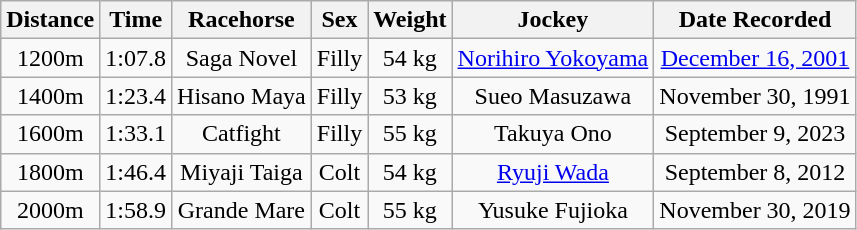<table class="wikitable" style="text-align: center;">
<tr>
<th>Distance</th>
<th>Time</th>
<th>Racehorse</th>
<th>Sex</th>
<th>Weight</th>
<th>Jockey</th>
<th>Date Recorded</th>
</tr>
<tr>
<td>1200m</td>
<td>1:07.8</td>
<td>Saga Novel</td>
<td>Filly</td>
<td>54 kg</td>
<td><a href='#'>Norihiro Yokoyama</a></td>
<td><a href='#'>December 16, 2001</a></td>
</tr>
<tr>
<td>1400m</td>
<td>1:23.4</td>
<td>Hisano Maya</td>
<td>Filly</td>
<td>53 kg</td>
<td>Sueo Masuzawa</td>
<td>November 30, 1991</td>
</tr>
<tr>
<td>1600m</td>
<td>1:33.1</td>
<td>Catfight</td>
<td>Filly</td>
<td>55 kg</td>
<td>Takuya Ono</td>
<td>September 9, 2023</td>
</tr>
<tr>
<td>1800m</td>
<td>1:46.4</td>
<td>Miyaji Taiga</td>
<td>Colt</td>
<td>54 kg</td>
<td><a href='#'>Ryuji Wada</a></td>
<td>September 8, 2012</td>
</tr>
<tr>
<td>2000m</td>
<td>1:58.9</td>
<td>Grande Mare</td>
<td>Colt</td>
<td>55 kg</td>
<td>Yusuke Fujioka</td>
<td>November 30, 2019</td>
</tr>
</table>
